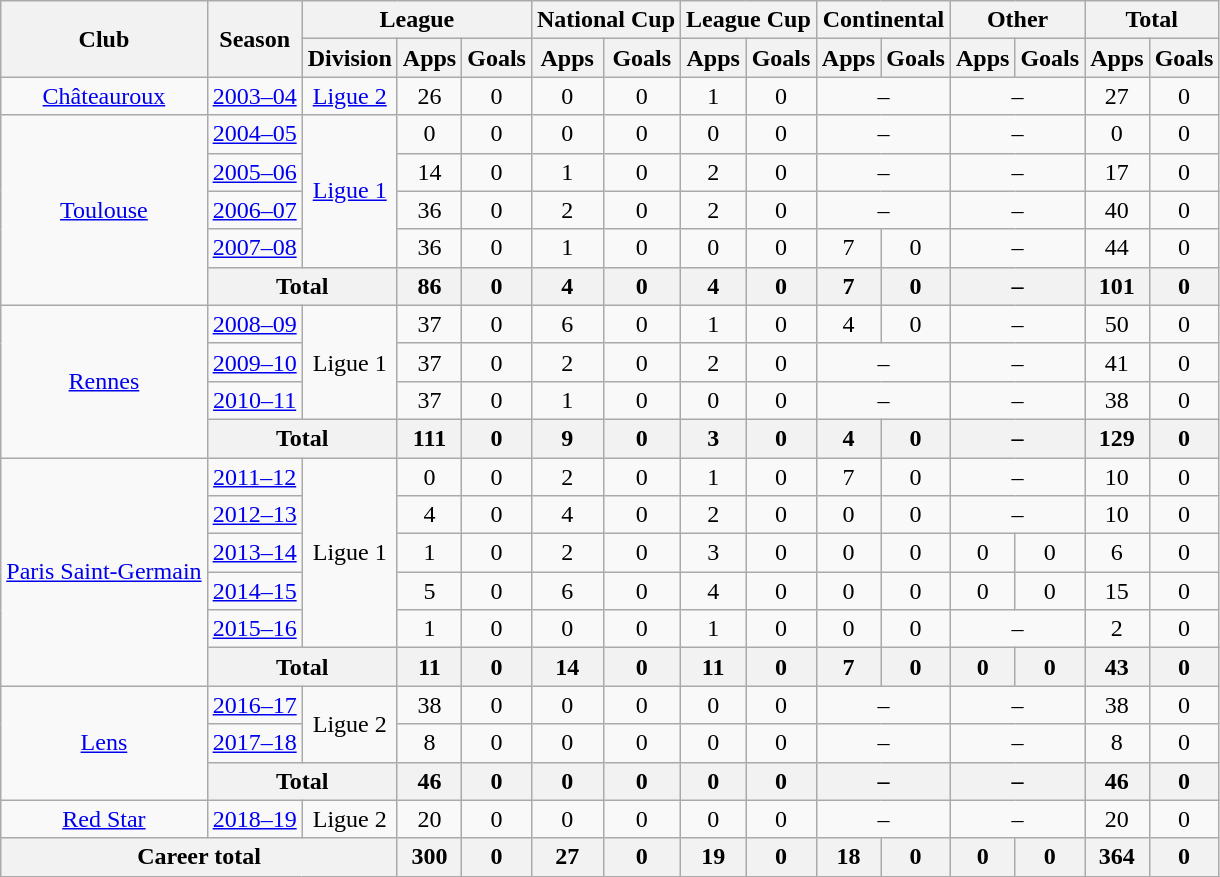<table class="wikitable" style="text-align: center">
<tr>
<th rowspan="2">Club</th>
<th rowspan="2">Season</th>
<th colspan="3">League</th>
<th colspan="2">National Cup</th>
<th colspan="2">League Cup</th>
<th colspan="2">Continental</th>
<th colspan="2">Other</th>
<th colspan="2">Total</th>
</tr>
<tr>
<th>Division</th>
<th>Apps</th>
<th>Goals</th>
<th>Apps</th>
<th>Goals</th>
<th>Apps</th>
<th>Goals</th>
<th>Apps</th>
<th>Goals</th>
<th>Apps</th>
<th>Goals</th>
<th>Apps</th>
<th>Goals</th>
</tr>
<tr>
<td><a href='#'>Châteauroux</a></td>
<td><a href='#'>2003–04</a></td>
<td><a href='#'>Ligue 2</a></td>
<td>26</td>
<td>0</td>
<td>0</td>
<td>0</td>
<td>1</td>
<td>0</td>
<td colspan="2">–</td>
<td colspan="2">–</td>
<td>27</td>
<td>0</td>
</tr>
<tr>
<td rowspan="5"><a href='#'>Toulouse</a></td>
<td><a href='#'>2004–05</a></td>
<td rowspan=4><a href='#'>Ligue 1</a></td>
<td>0</td>
<td>0</td>
<td>0</td>
<td>0</td>
<td>0</td>
<td>0</td>
<td colspan="2">–</td>
<td colspan="2">–</td>
<td>0</td>
<td>0</td>
</tr>
<tr>
<td><a href='#'>2005–06</a></td>
<td>14</td>
<td>0</td>
<td>1</td>
<td>0</td>
<td>2</td>
<td>0</td>
<td colspan="2">–</td>
<td colspan="2">–</td>
<td>17</td>
<td>0</td>
</tr>
<tr>
<td><a href='#'>2006–07</a></td>
<td>36</td>
<td>0</td>
<td>2</td>
<td>0</td>
<td>2</td>
<td>0</td>
<td colspan="2">–</td>
<td colspan="2">–</td>
<td>40</td>
<td>0</td>
</tr>
<tr>
<td><a href='#'>2007–08</a></td>
<td>36</td>
<td>0</td>
<td>1</td>
<td>0</td>
<td>0</td>
<td>0</td>
<td>7</td>
<td>0</td>
<td colspan="2">–</td>
<td>44</td>
<td>0</td>
</tr>
<tr>
<th colspan="2">Total</th>
<th>86</th>
<th>0</th>
<th>4</th>
<th>0</th>
<th>4</th>
<th>0</th>
<th>7</th>
<th>0</th>
<th colspan="2">–</th>
<th>101</th>
<th>0</th>
</tr>
<tr>
<td rowspan="4"><a href='#'>Rennes</a></td>
<td><a href='#'>2008–09</a></td>
<td rowspan="3">Ligue 1</td>
<td>37</td>
<td>0</td>
<td>6</td>
<td>0</td>
<td>1</td>
<td>0</td>
<td>4</td>
<td>0</td>
<td colspan="2">–</td>
<td>50</td>
<td>0</td>
</tr>
<tr>
<td><a href='#'>2009–10</a></td>
<td>37</td>
<td>0</td>
<td>2</td>
<td>0</td>
<td>2</td>
<td>0</td>
<td colspan="2">–</td>
<td colspan="2">–</td>
<td>41</td>
<td>0</td>
</tr>
<tr>
<td><a href='#'>2010–11</a></td>
<td>37</td>
<td>0</td>
<td>1</td>
<td>0</td>
<td>0</td>
<td>0</td>
<td colspan="2">–</td>
<td colspan="2">–</td>
<td>38</td>
<td>0</td>
</tr>
<tr>
<th colspan="2">Total</th>
<th>111</th>
<th>0</th>
<th>9</th>
<th>0</th>
<th>3</th>
<th>0</th>
<th>4</th>
<th>0</th>
<th colspan="2">–</th>
<th>129</th>
<th>0</th>
</tr>
<tr>
<td rowspan="6"><a href='#'>Paris Saint-Germain</a></td>
<td><a href='#'>2011–12</a></td>
<td rowspan="5">Ligue 1</td>
<td>0</td>
<td>0</td>
<td>2</td>
<td>0</td>
<td>1</td>
<td>0</td>
<td>7</td>
<td>0</td>
<td colspan="2">–</td>
<td>10</td>
<td>0</td>
</tr>
<tr>
<td><a href='#'>2012–13</a></td>
<td>4</td>
<td>0</td>
<td>4</td>
<td>0</td>
<td>2</td>
<td>0</td>
<td>0</td>
<td>0</td>
<td colspan="2">–</td>
<td>10</td>
<td>0</td>
</tr>
<tr>
<td><a href='#'>2013–14</a></td>
<td>1</td>
<td>0</td>
<td>2</td>
<td>0</td>
<td>3</td>
<td>0</td>
<td>0</td>
<td>0</td>
<td>0</td>
<td>0</td>
<td>6</td>
<td>0</td>
</tr>
<tr>
<td><a href='#'>2014–15</a></td>
<td>5</td>
<td>0</td>
<td>6</td>
<td>0</td>
<td>4</td>
<td>0</td>
<td>0</td>
<td>0</td>
<td>0</td>
<td>0</td>
<td>15</td>
<td>0</td>
</tr>
<tr>
<td><a href='#'>2015–16</a></td>
<td>1</td>
<td>0</td>
<td>0</td>
<td>0</td>
<td>1</td>
<td>0</td>
<td>0</td>
<td>0</td>
<td colspan="2">–</td>
<td>2</td>
<td>0</td>
</tr>
<tr>
<th colspan="2">Total</th>
<th>11</th>
<th>0</th>
<th>14</th>
<th>0</th>
<th>11</th>
<th>0</th>
<th>7</th>
<th>0</th>
<th>0</th>
<th>0</th>
<th>43</th>
<th>0</th>
</tr>
<tr>
<td rowspan="3"><a href='#'>Lens</a></td>
<td><a href='#'>2016–17</a></td>
<td rowspan="2">Ligue 2</td>
<td>38</td>
<td>0</td>
<td>0</td>
<td>0</td>
<td>0</td>
<td>0</td>
<td colspan="2">–</td>
<td colspan="2">–</td>
<td>38</td>
<td>0</td>
</tr>
<tr>
<td><a href='#'>2017–18</a></td>
<td>8</td>
<td>0</td>
<td>0</td>
<td>0</td>
<td>0</td>
<td>0</td>
<td colspan="2">–</td>
<td colspan="2">–</td>
<td>8</td>
<td>0</td>
</tr>
<tr>
<th colspan="2">Total</th>
<th>46</th>
<th>0</th>
<th>0</th>
<th>0</th>
<th>0</th>
<th>0</th>
<th colspan="2">–</th>
<th colspan="2">–</th>
<th>46</th>
<th>0</th>
</tr>
<tr>
<td><a href='#'>Red Star</a></td>
<td><a href='#'>2018–19</a></td>
<td>Ligue 2</td>
<td>20</td>
<td>0</td>
<td>0</td>
<td>0</td>
<td>0</td>
<td>0</td>
<td colspan="2">–</td>
<td colspan="2">–</td>
<td>20</td>
<td>0</td>
</tr>
<tr>
<th colspan="3">Career total</th>
<th>300</th>
<th>0</th>
<th>27</th>
<th>0</th>
<th>19</th>
<th>0</th>
<th>18</th>
<th>0</th>
<th>0</th>
<th>0</th>
<th>364</th>
<th>0</th>
</tr>
</table>
